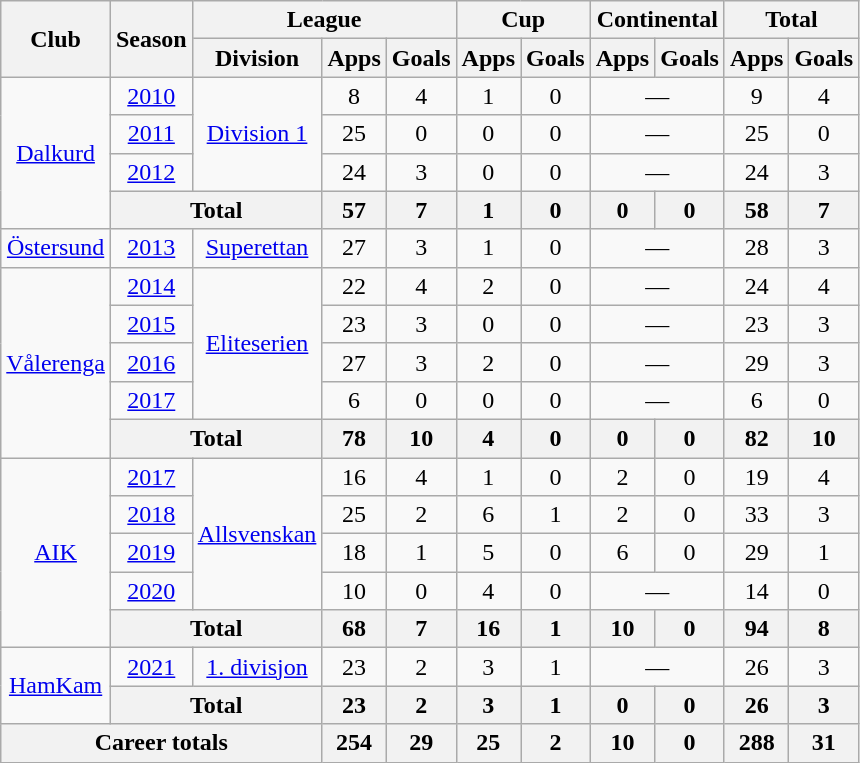<table class="wikitable" style="text-align:center">
<tr>
<th rowspan="2">Club</th>
<th rowspan="2">Season</th>
<th colspan="3">League</th>
<th colspan="2">Cup</th>
<th colspan="2">Continental</th>
<th colspan="2">Total</th>
</tr>
<tr>
<th>Division</th>
<th>Apps</th>
<th>Goals</th>
<th>Apps</th>
<th>Goals</th>
<th>Apps</th>
<th>Goals</th>
<th>Apps</th>
<th>Goals</th>
</tr>
<tr>
<td rowspan=4><a href='#'>Dalkurd</a></td>
<td><a href='#'>2010</a></td>
<td rowspan=3><a href='#'>Division 1</a></td>
<td>8</td>
<td>4</td>
<td>1</td>
<td>0</td>
<td colspan=2>—</td>
<td>9</td>
<td>4</td>
</tr>
<tr>
<td><a href='#'>2011</a></td>
<td>25</td>
<td>0</td>
<td>0</td>
<td>0</td>
<td colspan=2>—</td>
<td>25</td>
<td>0</td>
</tr>
<tr>
<td><a href='#'>2012</a></td>
<td>24</td>
<td>3</td>
<td>0</td>
<td>0</td>
<td colspan=2>—</td>
<td>24</td>
<td>3</td>
</tr>
<tr>
<th colspan=2>Total</th>
<th>57</th>
<th>7</th>
<th>1</th>
<th>0</th>
<th>0</th>
<th>0</th>
<th>58</th>
<th>7</th>
</tr>
<tr>
<td><a href='#'>Östersund</a></td>
<td><a href='#'>2013</a></td>
<td><a href='#'>Superettan</a></td>
<td>27</td>
<td>3</td>
<td>1</td>
<td>0</td>
<td colspan=2>—</td>
<td>28</td>
<td>3</td>
</tr>
<tr>
<td rowspan=5><a href='#'>Vålerenga</a></td>
<td><a href='#'>2014</a></td>
<td rowspan=4><a href='#'>Eliteserien</a></td>
<td>22</td>
<td>4</td>
<td>2</td>
<td>0</td>
<td colspan=2>—</td>
<td>24</td>
<td>4</td>
</tr>
<tr>
<td><a href='#'>2015</a></td>
<td>23</td>
<td>3</td>
<td>0</td>
<td>0</td>
<td colspan=2>—</td>
<td>23</td>
<td>3</td>
</tr>
<tr>
<td><a href='#'>2016</a></td>
<td>27</td>
<td>3</td>
<td>2</td>
<td>0</td>
<td colspan=2>—</td>
<td>29</td>
<td>3</td>
</tr>
<tr>
<td><a href='#'>2017</a></td>
<td>6</td>
<td>0</td>
<td>0</td>
<td>0</td>
<td colspan=2>—</td>
<td>6</td>
<td>0</td>
</tr>
<tr>
<th colspan=2>Total</th>
<th>78</th>
<th>10</th>
<th>4</th>
<th>0</th>
<th>0</th>
<th>0</th>
<th>82</th>
<th>10</th>
</tr>
<tr>
<td rowspan=5><a href='#'>AIK</a></td>
<td><a href='#'>2017</a></td>
<td rowspan=4><a href='#'>Allsvenskan</a></td>
<td>16</td>
<td>4</td>
<td>1</td>
<td>0</td>
<td>2</td>
<td>0</td>
<td>19</td>
<td>4</td>
</tr>
<tr>
<td><a href='#'>2018</a></td>
<td>25</td>
<td>2</td>
<td>6</td>
<td>1</td>
<td>2</td>
<td>0</td>
<td>33</td>
<td>3</td>
</tr>
<tr>
<td><a href='#'>2019</a></td>
<td>18</td>
<td>1</td>
<td>5</td>
<td>0</td>
<td>6</td>
<td>0</td>
<td>29</td>
<td>1</td>
</tr>
<tr>
<td><a href='#'>2020</a></td>
<td>10</td>
<td>0</td>
<td>4</td>
<td>0</td>
<td colspan=2>—</td>
<td>14</td>
<td>0</td>
</tr>
<tr>
<th colspan=2>Total</th>
<th>68</th>
<th>7</th>
<th>16</th>
<th>1</th>
<th>10</th>
<th>0</th>
<th>94</th>
<th>8</th>
</tr>
<tr>
<td rowspan=2><a href='#'>HamKam</a></td>
<td><a href='#'>2021</a></td>
<td rowspan=1><a href='#'>1. divisjon</a></td>
<td>23</td>
<td>2</td>
<td>3</td>
<td>1</td>
<td colspan=2>—</td>
<td>26</td>
<td>3</td>
</tr>
<tr>
<th colspan=2>Total</th>
<th>23</th>
<th>2</th>
<th>3</th>
<th>1</th>
<th>0</th>
<th>0</th>
<th>26</th>
<th>3</th>
</tr>
<tr>
<th colspan=3>Career totals</th>
<th>254</th>
<th>29</th>
<th>25</th>
<th>2</th>
<th>10</th>
<th>0</th>
<th>288</th>
<th>31</th>
</tr>
</table>
